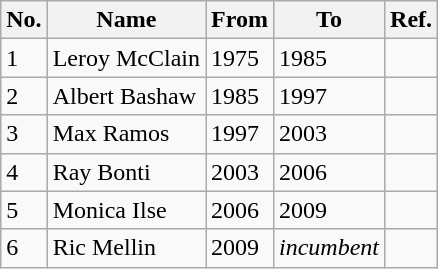<table class="wikitable">
<tr>
<th>No.</th>
<th>Name</th>
<th>From</th>
<th>To</th>
<th>Ref.</th>
</tr>
<tr>
<td>1</td>
<td>Leroy McClain</td>
<td>1975</td>
<td>1985</td>
<td></td>
</tr>
<tr>
<td>2</td>
<td>Albert Bashaw</td>
<td>1985</td>
<td>1997</td>
<td></td>
</tr>
<tr>
<td>3</td>
<td>Max Ramos</td>
<td>1997</td>
<td>2003</td>
<td></td>
</tr>
<tr>
<td>4</td>
<td>Ray Bonti</td>
<td>2003</td>
<td>2006</td>
<td></td>
</tr>
<tr>
<td>5</td>
<td>Monica Ilse</td>
<td>2006</td>
<td>2009</td>
<td></td>
</tr>
<tr>
<td>6</td>
<td>Ric Mellin</td>
<td>2009</td>
<td><em>incumbent</em></td>
<td></td>
</tr>
</table>
